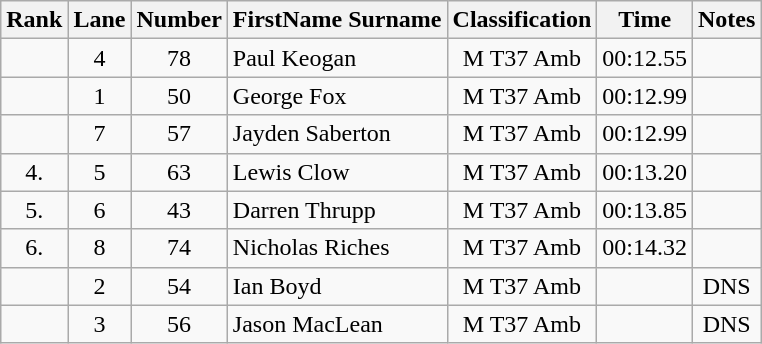<table class="wikitable sortable" style="text-align:center">
<tr>
<th>Rank</th>
<th>Lane</th>
<th>Number</th>
<th>FirstName Surname</th>
<th>Classification</th>
<th>Time</th>
<th>Notes</th>
</tr>
<tr>
<td></td>
<td>4</td>
<td>78</td>
<td style="text-align:left"> Paul Keogan</td>
<td>M T37 Amb</td>
<td>00:12.55</td>
<td></td>
</tr>
<tr>
<td></td>
<td>1</td>
<td>50</td>
<td style="text-align:left"> George Fox</td>
<td>M T37 Amb</td>
<td>00:12.99</td>
<td></td>
</tr>
<tr>
<td></td>
<td>7</td>
<td>57</td>
<td style="text-align:left"> Jayden Saberton</td>
<td>M T37 Amb</td>
<td>00:12.99</td>
<td></td>
</tr>
<tr>
<td>4.</td>
<td>5</td>
<td>63</td>
<td style="text-align:left"> Lewis Clow</td>
<td>M T37 Amb</td>
<td>00:13.20</td>
<td></td>
</tr>
<tr>
<td>5.</td>
<td>6</td>
<td>43</td>
<td style="text-align:left"> Darren Thrupp</td>
<td>M T37 Amb</td>
<td>00:13.85</td>
<td></td>
</tr>
<tr>
<td>6.</td>
<td>8</td>
<td>74</td>
<td style="text-align:left"> Nicholas Riches</td>
<td>M T37 Amb</td>
<td>00:14.32</td>
<td></td>
</tr>
<tr>
<td></td>
<td>2</td>
<td>54</td>
<td style="text-align:left"> Ian Boyd</td>
<td>M T37 Amb</td>
<td></td>
<td>DNS</td>
</tr>
<tr>
<td></td>
<td>3</td>
<td>56</td>
<td style="text-align:left"> Jason MacLean</td>
<td>M T37 Amb</td>
<td></td>
<td>DNS</td>
</tr>
</table>
